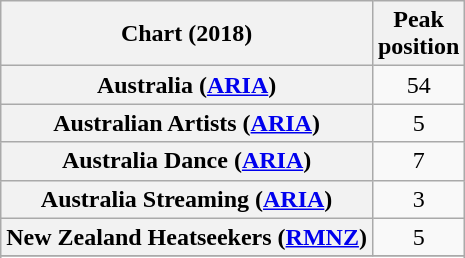<table class="wikitable sortable plainrowheaders" style="text-align:center">
<tr>
<th>Chart (2018)</th>
<th>Peak<br> position</th>
</tr>
<tr>
<th scope="row">Australia (<a href='#'>ARIA</a>)</th>
<td>54</td>
</tr>
<tr>
<th scope="row">Australian Artists (<a href='#'>ARIA</a>)</th>
<td>5</td>
</tr>
<tr>
<th scope="row">Australia Dance (<a href='#'>ARIA</a>)</th>
<td>7</td>
</tr>
<tr>
<th scope="row">Australia Streaming (<a href='#'>ARIA</a>)</th>
<td>3</td>
</tr>
<tr>
<th scope="row">New Zealand Heatseekers (<a href='#'>RMNZ</a>)</th>
<td>5</td>
</tr>
<tr>
</tr>
<tr>
</tr>
</table>
